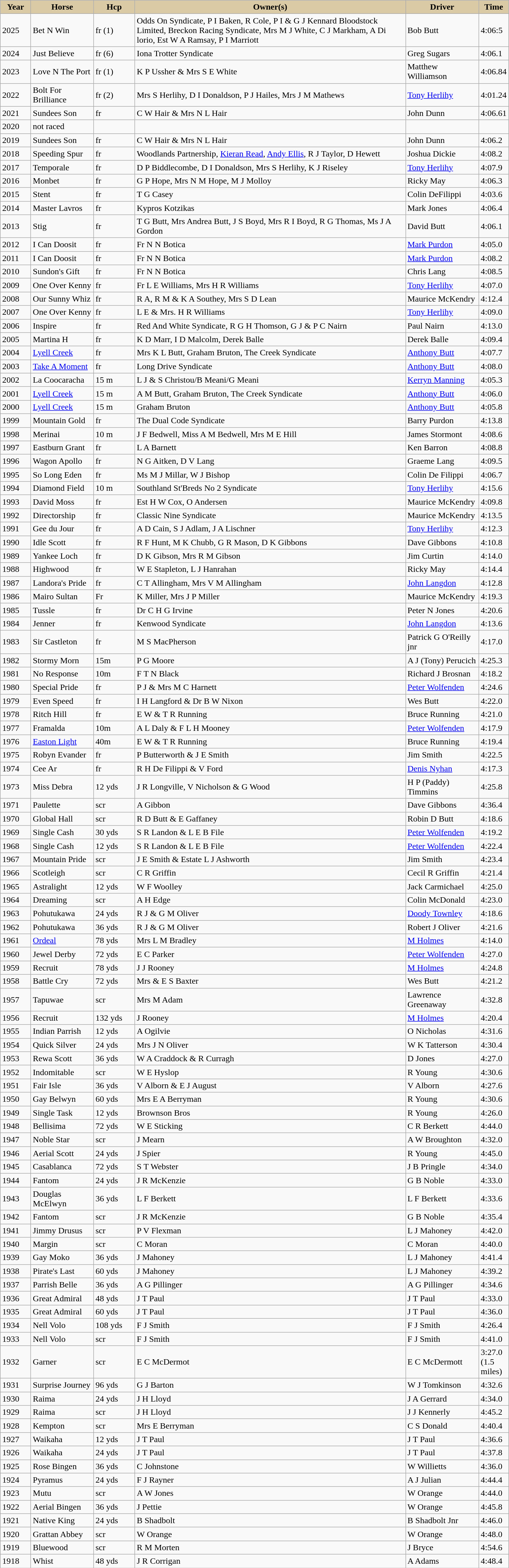<table class="wikitable sortable">
<tr>
<th style="background-color:#dacaa5; width:50px">Year <br></th>
<th style="background-color:#dacaa5; width:110px">Horse <br></th>
<th style="background-color:#dacaa5; width:70px">Hcp <br></th>
<th style="background-color:#dacaa5; width:500px">Owner(s) <br></th>
<th style="background-color:#dacaa5; width:130px">Driver <br></th>
<th style="background-color:#dacaa5; width:40px">Time <br></th>
</tr>
<tr>
<td>2025</td>
<td>Bet N Win</td>
<td>fr (1)</td>
<td>Odds On Syndicate, P I Baken, R Cole, P I & G J Kennard Bloodstock Limited, Breckon Racing Syndicate, Mrs M J White, C J Markham, A Di lorio, Est W A Ramsay, P I Marriott</td>
<td>Bob Butt</td>
<td>4:06:5</td>
</tr>
<tr>
<td>2024</td>
<td>Just Believe</td>
<td>fr (6)</td>
<td>Iona Trotter Syndicate</td>
<td>Greg Sugars</td>
<td>4:06.1</td>
</tr>
<tr>
<td>2023</td>
<td>Love N The Port</td>
<td>fr (1)</td>
<td>K P Ussher & Mrs S E White</td>
<td>Matthew Williamson</td>
<td>4:06.84</td>
</tr>
<tr>
<td>2022</td>
<td>Bolt For Brilliance</td>
<td>fr (2)</td>
<td>Mrs S Herlihy, D I Donaldson, P J Hailes, Mrs J M Mathews</td>
<td><a href='#'>Tony Herlihy</a></td>
<td>4:01.24</td>
</tr>
<tr>
<td>2021</td>
<td>Sundees Son</td>
<td>fr</td>
<td>C W Hair & Mrs N L Hair</td>
<td>John Dunn</td>
<td>4:06.61</td>
</tr>
<tr>
<td>2020</td>
<td>not raced</td>
<td></td>
<td></td>
<td></td>
<td></td>
</tr>
<tr>
<td>2019</td>
<td>Sundees Son</td>
<td>fr</td>
<td>C W Hair & Mrs N L Hair</td>
<td>John Dunn</td>
<td>4:06.2</td>
</tr>
<tr>
<td>2018</td>
<td>Speeding Spur</td>
<td>fr</td>
<td>Woodlands Partnership, <a href='#'>Kieran Read</a>, <a href='#'>Andy Ellis</a>, R J Taylor, D Hewett</td>
<td>Joshua Dickie</td>
<td>4:08.2</td>
</tr>
<tr>
<td>2017</td>
<td>Temporale</td>
<td>fr</td>
<td>D P Biddlecombe, D I Donaldson, Mrs S Herlihy, K J Riseley</td>
<td><a href='#'>Tony Herlihy</a></td>
<td>4:07.9</td>
</tr>
<tr>
<td>2016</td>
<td>Monbet</td>
<td>fr</td>
<td>G P Hope, Mrs N M Hope, M J Molloy</td>
<td>Ricky May</td>
<td>4:06.3</td>
</tr>
<tr>
<td>2015</td>
<td>Stent</td>
<td>fr</td>
<td>T G Casey</td>
<td>Colin DeFilippi</td>
<td>4:03.6</td>
</tr>
<tr>
<td>2014</td>
<td>Master Lavros</td>
<td>fr</td>
<td>Kypros Kotzikas</td>
<td>Mark Jones</td>
<td>4:06.4</td>
</tr>
<tr>
<td>2013</td>
<td>Stig</td>
<td>fr</td>
<td>T G Butt, Mrs Andrea Butt, J S Boyd, Mrs R I Boyd, R G Thomas, Ms J A Gordon</td>
<td>David Butt</td>
<td>4:06.1</td>
</tr>
<tr>
<td>2012</td>
<td>I Can Doosit</td>
<td>fr</td>
<td>Fr N N Botica</td>
<td><a href='#'>Mark Purdon</a></td>
<td>4:05.0</td>
</tr>
<tr>
<td>2011</td>
<td>I Can Doosit</td>
<td>fr</td>
<td>Fr N N Botica</td>
<td><a href='#'>Mark Purdon</a></td>
<td>4:08.2</td>
</tr>
<tr>
<td>2010</td>
<td>Sundon's Gift</td>
<td>fr</td>
<td>Fr N N Botica</td>
<td>Chris Lang</td>
<td>4:08.5</td>
</tr>
<tr>
<td>2009</td>
<td>One Over Kenny</td>
<td>fr</td>
<td>Fr L E Williams, Mrs H R Williams</td>
<td><a href='#'>Tony Herlihy</a></td>
<td>4:07.0</td>
</tr>
<tr>
<td>2008</td>
<td>Our Sunny Whiz</td>
<td>fr</td>
<td>R A, R M & K A Southey, Mrs S D Lean</td>
<td>Maurice McKendry</td>
<td>4:12.4</td>
</tr>
<tr>
<td>2007</td>
<td>One Over Kenny</td>
<td>fr</td>
<td>L E & Mrs. H R Williams</td>
<td><a href='#'>Tony Herlihy</a></td>
<td>4:09.0</td>
</tr>
<tr>
<td>2006</td>
<td>Inspire</td>
<td>fr</td>
<td>Red And White Syndicate, R G H Thomson, G J & P C Nairn</td>
<td>Paul Nairn</td>
<td>4:13.0</td>
</tr>
<tr>
<td>2005</td>
<td>Martina H</td>
<td>fr</td>
<td>K D Marr, I D Malcolm, Derek Balle</td>
<td>Derek Balle</td>
<td>4:09.4</td>
</tr>
<tr>
<td>2004</td>
<td><a href='#'>Lyell Creek</a></td>
<td>fr</td>
<td>Mrs K L Butt, Graham Bruton, The Creek Syndicate</td>
<td><a href='#'>Anthony Butt</a></td>
<td>4:07.7</td>
</tr>
<tr>
<td>2003</td>
<td><a href='#'>Take A Moment</a></td>
<td>fr</td>
<td>Long Drive Syndicate</td>
<td><a href='#'>Anthony Butt</a></td>
<td>4:08.0</td>
</tr>
<tr>
<td>2002</td>
<td>La Coocaracha</td>
<td>15 m</td>
<td>L J & S Christou/B Meani/G Meani</td>
<td><a href='#'>Kerryn Manning</a></td>
<td>4:05.3</td>
</tr>
<tr>
<td>2001</td>
<td><a href='#'>Lyell Creek</a></td>
<td>15 m</td>
<td>A M Butt, Graham Bruton, The Creek Syndicate</td>
<td><a href='#'>Anthony Butt</a></td>
<td>4:06.0</td>
</tr>
<tr>
<td>2000</td>
<td><a href='#'>Lyell Creek</a></td>
<td>15 m</td>
<td>Graham Bruton</td>
<td><a href='#'>Anthony Butt</a></td>
<td>4:05.8</td>
</tr>
<tr>
<td>1999</td>
<td>Mountain Gold</td>
<td>fr</td>
<td>The Dual Code Syndicate</td>
<td>Barry Purdon</td>
<td>4:13.8</td>
</tr>
<tr>
<td>1998</td>
<td>Merinai</td>
<td>10 m</td>
<td>J F Bedwell, Miss A M Bedwell, Mrs M E Hill</td>
<td>James Stormont</td>
<td>4:08.6</td>
</tr>
<tr>
<td>1997</td>
<td>Eastburn Grant</td>
<td>fr</td>
<td>L A Barnett</td>
<td>Ken Barron</td>
<td>4:08.8</td>
</tr>
<tr>
<td>1996</td>
<td>Wagon Apollo</td>
<td>fr</td>
<td>N G Aitken, D V Lang</td>
<td>Graeme Lang</td>
<td>4:09.5</td>
</tr>
<tr>
<td>1995</td>
<td>So Long Eden</td>
<td>fr</td>
<td>Ms M J Millar, W J Bishop</td>
<td>Colin De Filippi</td>
<td>4:06.7</td>
</tr>
<tr>
<td>1994</td>
<td>Diamond Field</td>
<td>10 m</td>
<td>Southland St'Breds No 2 Syndicate</td>
<td><a href='#'>Tony Herlihy</a></td>
<td>4:15.6</td>
</tr>
<tr>
<td>1993</td>
<td>David Moss</td>
<td>fr</td>
<td>Est H W Cox, O Andersen</td>
<td>Maurice McKendry</td>
<td>4:09.8</td>
</tr>
<tr>
<td>1992</td>
<td>Directorship</td>
<td>fr</td>
<td>Classic Nine Syndicate</td>
<td>Maurice McKendry</td>
<td>4:13.5</td>
</tr>
<tr>
<td>1991</td>
<td>Gee du Jour</td>
<td>fr</td>
<td>A D Cain, S J Adlam, J A Lischner</td>
<td><a href='#'>Tony Herlihy</a></td>
<td>4:12.3</td>
</tr>
<tr>
<td>1990</td>
<td>Idle Scott</td>
<td>fr</td>
<td>R F Hunt, M K Chubb, G R Mason, D K Gibbons</td>
<td>Dave Gibbons</td>
<td>4:10.8</td>
</tr>
<tr>
<td>1989</td>
<td>Yankee Loch</td>
<td>fr</td>
<td>D K Gibson, Mrs R M Gibson</td>
<td>Jim Curtin</td>
<td>4:14.0</td>
</tr>
<tr>
<td>1988</td>
<td>Highwood</td>
<td>fr</td>
<td>W E Stapleton, L J Hanrahan</td>
<td>Ricky May</td>
<td>4:14.4</td>
</tr>
<tr>
<td>1987</td>
<td>Landora's Pride</td>
<td>fr</td>
<td>C T Allingham, Mrs V M Allingham</td>
<td><a href='#'>John Langdon</a></td>
<td>4:12.8</td>
</tr>
<tr>
<td>1986</td>
<td>Mairo Sultan</td>
<td>Fr</td>
<td>K Miller, Mrs J P Miller</td>
<td>Maurice McKendry</td>
<td>4:19.3</td>
</tr>
<tr>
<td>1985</td>
<td>Tussle</td>
<td>fr</td>
<td>Dr C H G Irvine</td>
<td>Peter N Jones</td>
<td>4:20.6</td>
</tr>
<tr>
<td>1984</td>
<td>Jenner</td>
<td>fr</td>
<td>Kenwood Syndicate</td>
<td><a href='#'>John Langdon</a></td>
<td>4:13.6</td>
</tr>
<tr>
<td>1983</td>
<td>Sir Castleton</td>
<td>fr</td>
<td>M S MacPherson</td>
<td>Patrick G O'Reilly jnr</td>
<td>4:17.0</td>
</tr>
<tr>
<td>1982</td>
<td>Stormy Morn</td>
<td>15m</td>
<td>P G Moore</td>
<td>A J (Tony) Perucich</td>
<td>4:25.3</td>
</tr>
<tr>
<td>1981</td>
<td>No Response</td>
<td>10m</td>
<td>F T N Black</td>
<td>Richard J Brosnan</td>
<td>4:18.2</td>
</tr>
<tr>
<td>1980</td>
<td>Special Pride</td>
<td>fr</td>
<td>P J & Mrs M C Harnett</td>
<td><a href='#'>Peter Wolfenden</a></td>
<td>4:24.6</td>
</tr>
<tr>
<td>1979</td>
<td>Even Speed</td>
<td>fr</td>
<td>I H Langford & Dr B W Nixon</td>
<td>Wes Butt</td>
<td>4:22.0</td>
</tr>
<tr>
<td>1978</td>
<td>Ritch Hill</td>
<td>fr</td>
<td>E W & T R Running</td>
<td>Bruce Running</td>
<td>4:21.0</td>
</tr>
<tr>
<td>1977</td>
<td>Framalda</td>
<td>10m</td>
<td>A L Daly & F L H Mooney</td>
<td><a href='#'>Peter Wolfenden</a></td>
<td>4:17.9</td>
</tr>
<tr>
<td>1976</td>
<td><a href='#'>Easton Light</a></td>
<td>40m</td>
<td>E W & T R Running</td>
<td>Bruce Running</td>
<td>4:19.4</td>
</tr>
<tr>
<td>1975</td>
<td>Robyn Evander</td>
<td>fr</td>
<td>P Butterworth & J E Smith</td>
<td>Jim Smith</td>
<td>4:22.5</td>
</tr>
<tr>
<td>1974</td>
<td>Cee Ar</td>
<td>fr</td>
<td>R H De Filippi & V Ford</td>
<td><a href='#'>Denis Nyhan</a></td>
<td>4:17.3</td>
</tr>
<tr>
<td>1973</td>
<td>Miss Debra</td>
<td>12 yds</td>
<td>J R Longville, V Nicholson & G Wood</td>
<td>H P (Paddy) Timmins</td>
<td>4:25.8</td>
</tr>
<tr>
<td>1971</td>
<td>Paulette</td>
<td>scr</td>
<td>A Gibbon</td>
<td>Dave Gibbons</td>
<td>4:36.4</td>
</tr>
<tr>
<td>1970</td>
<td>Global Hall</td>
<td>scr</td>
<td>R D Butt & E Gaffaney</td>
<td>Robin D Butt</td>
<td>4:18.6</td>
</tr>
<tr>
<td>1969</td>
<td>Single Cash</td>
<td>30 yds</td>
<td>S R Landon & L E B File</td>
<td><a href='#'>Peter Wolfenden</a></td>
<td>4:19.2</td>
</tr>
<tr>
<td>1968</td>
<td>Single Cash</td>
<td>12 yds</td>
<td>S R Landon & L E B File</td>
<td><a href='#'>Peter Wolfenden</a></td>
<td>4:22.4</td>
</tr>
<tr>
<td>1967</td>
<td>Mountain Pride</td>
<td>scr</td>
<td>J E Smith & Estate L J Ashworth</td>
<td>Jim Smith</td>
<td>4:23.4</td>
</tr>
<tr>
<td>1966</td>
<td>Scotleigh</td>
<td>scr</td>
<td>C R Griffin</td>
<td>Cecil R Griffin</td>
<td>4:21.4</td>
</tr>
<tr>
<td>1965</td>
<td>Astralight</td>
<td>12 yds</td>
<td>W F Woolley</td>
<td>Jack Carmichael</td>
<td>4:25.0</td>
</tr>
<tr>
<td>1964</td>
<td>Dreaming</td>
<td>scr</td>
<td>A H Edge</td>
<td>Colin McDonald</td>
<td>4:23.0</td>
</tr>
<tr>
<td>1963</td>
<td>Pohutukawa</td>
<td>24 yds</td>
<td>R J & G M Oliver</td>
<td><a href='#'>Doody Townley</a></td>
<td>4:18.6</td>
</tr>
<tr>
<td>1962</td>
<td>Pohutukawa</td>
<td>36 yds</td>
<td>R J & G M Oliver</td>
<td>Robert J Oliver</td>
<td>4:21.6</td>
</tr>
<tr>
<td>1961</td>
<td><a href='#'>Ordeal</a></td>
<td>78 yds</td>
<td>Mrs L M Bradley</td>
<td><a href='#'>M Holmes</a></td>
<td>4:14.0</td>
</tr>
<tr>
<td>1960</td>
<td>Jewel Derby</td>
<td>72 yds</td>
<td>E C Parker</td>
<td><a href='#'>Peter Wolfenden</a></td>
<td>4:27.0</td>
</tr>
<tr>
<td>1959</td>
<td>Recruit</td>
<td>78 yds</td>
<td>J J Rooney</td>
<td><a href='#'>M Holmes</a></td>
<td>4:24.8</td>
</tr>
<tr>
<td>1958</td>
<td>Battle Cry</td>
<td>72 yds</td>
<td>Mrs & E S Baxter</td>
<td>Wes Butt</td>
<td>4:21.2</td>
</tr>
<tr>
<td>1957</td>
<td>Tapuwae</td>
<td>scr</td>
<td>Mrs M Adam</td>
<td>Lawrence Greenaway</td>
<td>4:32.8</td>
</tr>
<tr>
<td>1956</td>
<td>Recruit</td>
<td>132 yds</td>
<td>J Rooney</td>
<td><a href='#'>M Holmes</a></td>
<td>4:20.4</td>
</tr>
<tr>
<td>1955</td>
<td>Indian Parrish</td>
<td>12 yds</td>
<td>A Ogilvie</td>
<td>O Nicholas</td>
<td>4:31.6</td>
</tr>
<tr>
<td>1954</td>
<td>Quick Silver</td>
<td>24 yds</td>
<td>Mrs J N Oliver</td>
<td>W K Tatterson</td>
<td>4:30.4</td>
</tr>
<tr>
<td>1953</td>
<td>Rewa Scott</td>
<td>36 yds</td>
<td>W A Craddock & R Curragh</td>
<td>D Jones</td>
<td>4:27.0</td>
</tr>
<tr>
<td>1952</td>
<td>Indomitable</td>
<td>scr</td>
<td>W E Hyslop</td>
<td>R Young</td>
<td>4:30.6</td>
</tr>
<tr>
<td>1951</td>
<td>Fair Isle</td>
<td>36 yds</td>
<td>V Alborn & E J August</td>
<td>V Alborn</td>
<td>4:27.6</td>
</tr>
<tr>
<td>1950</td>
<td>Gay Belwyn</td>
<td>60 yds</td>
<td>Mrs E A Berryman</td>
<td>R Young</td>
<td>4:30.6</td>
</tr>
<tr>
<td>1949</td>
<td>Single Task</td>
<td>12 yds</td>
<td>Brownson Bros</td>
<td>R Young</td>
<td>4:26.0</td>
</tr>
<tr>
<td>1948</td>
<td>Bellisima</td>
<td>72 yds</td>
<td>W E Sticking</td>
<td>C R Berkett</td>
<td>4:44.0</td>
</tr>
<tr>
<td>1947</td>
<td>Noble Star</td>
<td>scr</td>
<td>J Mearn</td>
<td>A W Broughton</td>
<td>4:32.0</td>
</tr>
<tr>
<td>1946</td>
<td>Aerial Scott</td>
<td>24 yds</td>
<td>J Spier</td>
<td>R Young</td>
<td>4:45.0</td>
</tr>
<tr>
<td>1945</td>
<td>Casablanca</td>
<td>72 yds</td>
<td>S T Webster</td>
<td>J B Pringle</td>
<td>4:34.0</td>
</tr>
<tr>
<td>1944</td>
<td>Fantom</td>
<td>24 yds</td>
<td>J R McKenzie</td>
<td>G B Noble</td>
<td>4:33.0</td>
</tr>
<tr>
<td>1943</td>
<td>Douglas McElwyn</td>
<td>36 yds</td>
<td>L F Berkett</td>
<td>L F Berkett</td>
<td>4:33.6</td>
</tr>
<tr>
<td>1942</td>
<td>Fantom</td>
<td>scr</td>
<td>J R McKenzie</td>
<td>G B Noble</td>
<td>4:35.4</td>
</tr>
<tr>
<td>1941</td>
<td>Jimmy Drusus</td>
<td>scr</td>
<td>P V Flexman</td>
<td>L J Mahoney</td>
<td>4:42.0</td>
</tr>
<tr>
<td>1940</td>
<td>Margin</td>
<td>scr</td>
<td>C Moran</td>
<td>C Moran</td>
<td>4:40.0</td>
</tr>
<tr>
<td>1939</td>
<td>Gay Moko</td>
<td>36 yds</td>
<td>J Mahoney</td>
<td>L J Mahoney</td>
<td>4:41.4</td>
</tr>
<tr>
<td>1938</td>
<td>Pirate's Last</td>
<td>60 yds</td>
<td>J Mahoney</td>
<td>L J Mahoney</td>
<td>4:39.2</td>
</tr>
<tr>
<td>1937</td>
<td>Parrish Belle</td>
<td>36 yds</td>
<td>A G Pillinger</td>
<td>A G Pillinger</td>
<td>4:34.6</td>
</tr>
<tr>
<td>1936</td>
<td>Great Admiral</td>
<td>48 yds</td>
<td>J T Paul</td>
<td>J T Paul</td>
<td>4:33.0</td>
</tr>
<tr>
<td>1935</td>
<td>Great Admiral</td>
<td>60 yds</td>
<td>J T Paul</td>
<td>J T Paul</td>
<td>4:36.0</td>
</tr>
<tr>
<td>1934</td>
<td>Nell Volo</td>
<td>108 yds</td>
<td>F J Smith</td>
<td>F J Smith</td>
<td>4:26.4</td>
</tr>
<tr>
<td>1933</td>
<td>Nell Volo</td>
<td>scr</td>
<td>F J Smith</td>
<td>F J Smith</td>
<td>4:41.0</td>
</tr>
<tr>
<td>1932</td>
<td>Garner</td>
<td>scr</td>
<td>E C McDermot</td>
<td>E C McDermott</td>
<td>3:27.0 (1.5 miles)</td>
</tr>
<tr>
<td>1931</td>
<td>Surprise Journey</td>
<td>96 yds</td>
<td>G J Barton</td>
<td>W J Tomkinson</td>
<td>4:32.6</td>
</tr>
<tr>
<td>1930</td>
<td>Raima</td>
<td>24 yds</td>
<td>J H Lloyd</td>
<td>J A Gerrard</td>
<td>4:34.0</td>
</tr>
<tr>
<td>1929</td>
<td>Raima</td>
<td>scr</td>
<td>J H Lloyd</td>
<td>J J Kennerly</td>
<td>4:45.2</td>
</tr>
<tr>
<td>1928</td>
<td>Kempton</td>
<td>scr</td>
<td>Mrs E Berryman</td>
<td>C S Donald</td>
<td>4:40.4</td>
</tr>
<tr>
<td>1927</td>
<td>Waikaha</td>
<td>12 yds</td>
<td>J T Paul</td>
<td>J T Paul</td>
<td>4:36.6</td>
</tr>
<tr>
<td>1926</td>
<td>Waikaha</td>
<td>24 yds</td>
<td>J T Paul</td>
<td>J T Paul</td>
<td>4:37.8</td>
</tr>
<tr>
<td>1925</td>
<td>Rose Bingen</td>
<td>36 yds</td>
<td>C Johnstone</td>
<td>W Willietts</td>
<td>4:36.0</td>
</tr>
<tr>
<td>1924</td>
<td>Pyramus</td>
<td>24 yds</td>
<td>F J Rayner</td>
<td>A J Julian</td>
<td>4:44.4</td>
</tr>
<tr>
<td>1923</td>
<td>Mutu</td>
<td>scr</td>
<td>A W Jones</td>
<td>W Orange</td>
<td>4:44.0</td>
</tr>
<tr>
<td>1922</td>
<td>Aerial Bingen</td>
<td>36 yds</td>
<td>J Pettie</td>
<td>W Orange</td>
<td>4:45.8</td>
</tr>
<tr>
<td>1921</td>
<td>Native King</td>
<td>24 yds</td>
<td>B Shadbolt</td>
<td>B Shadbolt Jnr</td>
<td>4:46.0</td>
</tr>
<tr>
<td>1920</td>
<td>Grattan Abbey</td>
<td>scr</td>
<td>W Orange</td>
<td>W Orange</td>
<td>4:48.0</td>
</tr>
<tr>
<td>1919</td>
<td>Bluewood</td>
<td>scr</td>
<td>R M Morten</td>
<td>J Bryce</td>
<td>4:54.6</td>
</tr>
<tr>
<td>1918</td>
<td>Whist</td>
<td>48 yds</td>
<td>J R Corrigan</td>
<td>A Adams</td>
<td>4:48.4</td>
</tr>
</table>
